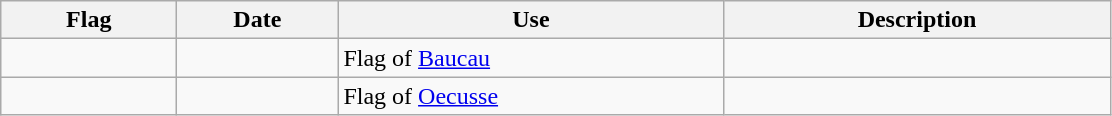<table class="wikitable">
<tr>
<th style="width:110px;">Flag</th>
<th style="width:100px;">Date</th>
<th style="width:250px;">Use</th>
<th style="width:250px;">Description</th>
</tr>
<tr>
<td></td>
<td></td>
<td>Flag of <a href='#'>Baucau</a></td>
<td></td>
</tr>
<tr>
<td></td>
<td></td>
<td>Flag of <a href='#'>Oecusse</a></td>
<td></td>
</tr>
</table>
